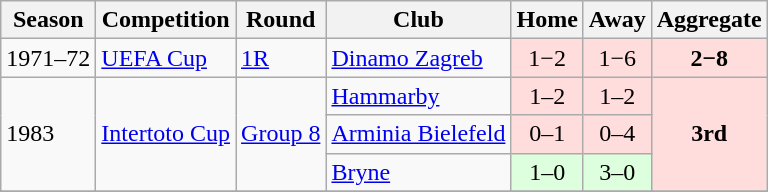<table class="wikitable" style="text-align:left">
<tr>
<th>Season</th>
<th>Competition</th>
<th>Round</th>
<th>Club</th>
<th>Home</th>
<th>Away</th>
<th>Aggregate</th>
</tr>
<tr>
<td>1971–72</td>
<td><a href='#'>UEFA Cup</a></td>
<td><a href='#'>1R</a></td>
<td> <a href='#'>Dinamo Zagreb</a></td>
<td bgcolor="#ffdddd" style="text-align:center;">1−2</td>
<td bgcolor="#ffdddd" style="text-align:center;">1−6</td>
<td bgcolor="#ffdddd" style="text-align:center;"><strong>2−8</strong></td>
</tr>
<tr>
<td rowspan="3">1983</td>
<td rowspan="3"><a href='#'>Intertoto Cup</a></td>
<td rowspan="3"><a href='#'>Group 8</a></td>
<td> <a href='#'>Hammarby</a></td>
<td bgcolor="#ffdddd" style="text-align:center;">1–2</td>
<td bgcolor="#ffdddd" style="text-align:center;">1–2</td>
<td bgcolor="#ffdddd" rowspan="3" align="center"><strong>3rd</strong></td>
</tr>
<tr>
<td> <a href='#'>Arminia Bielefeld</a></td>
<td bgcolor="#ffdddd" style="text-align:center;">0–1</td>
<td bgcolor="#ffdddd" style="text-align:center;">0–4</td>
</tr>
<tr>
<td> <a href='#'>Bryne</a></td>
<td bgcolor="#ddffdd" style="text-align:center;">1–0</td>
<td bgcolor="#ddffdd" style="text-align:center;">3–0</td>
</tr>
<tr>
</tr>
</table>
